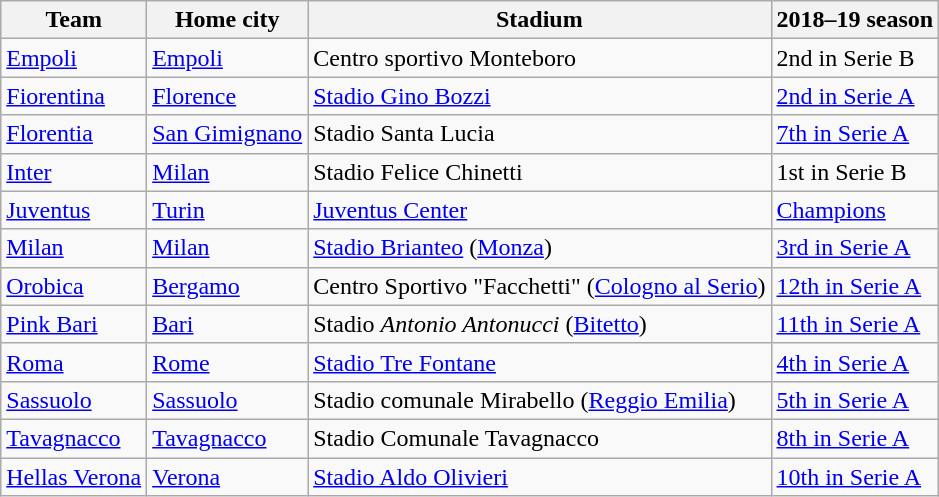<table class="wikitable sortable">
<tr>
<th>Team</th>
<th>Home city</th>
<th>Stadium</th>
<th>2018–19 season</th>
</tr>
<tr>
<td><a href='#'>Empoli</a></td>
<td><a href='#'>Empoli</a></td>
<td>Centro sportivo Monteboro</td>
<td>2nd in Serie B</td>
</tr>
<tr>
<td><a href='#'>Fiorentina</a></td>
<td><a href='#'>Florence</a></td>
<td><a href='#'>Stadio Gino Bozzi</a></td>
<td><a href='#'>2nd in Serie A</a></td>
</tr>
<tr>
<td><a href='#'>Florentia</a></td>
<td><a href='#'>San Gimignano</a></td>
<td>Stadio Santa Lucia</td>
<td><a href='#'>7th in Serie A</a></td>
</tr>
<tr>
<td><a href='#'>Inter</a></td>
<td><a href='#'>Milan</a></td>
<td>Stadio Felice Chinetti</td>
<td>1st in Serie B</td>
</tr>
<tr>
<td><a href='#'>Juventus</a></td>
<td><a href='#'>Turin</a></td>
<td><a href='#'>Juventus Center</a></td>
<td><a href='#'>Champions</a></td>
</tr>
<tr>
<td><a href='#'>Milan</a></td>
<td><a href='#'>Milan</a></td>
<td><a href='#'>Stadio Brianteo</a> (<a href='#'>Monza</a>)</td>
<td><a href='#'>3rd in Serie A</a></td>
</tr>
<tr>
<td><a href='#'>Orobica</a></td>
<td><a href='#'>Bergamo</a></td>
<td>Centro Sportivo "Facchetti" (<a href='#'>Cologno al Serio</a>)</td>
<td><a href='#'>12th in Serie A</a></td>
</tr>
<tr>
<td><a href='#'>Pink Bari</a></td>
<td><a href='#'>Bari</a></td>
<td>Stadio <em>Antonio Antonucci</em> (<a href='#'>Bitetto</a>)</td>
<td><a href='#'>11th in Serie A</a></td>
</tr>
<tr>
<td><a href='#'>Roma</a></td>
<td><a href='#'>Rome</a></td>
<td><a href='#'>Stadio Tre Fontane</a></td>
<td><a href='#'>4th in Serie A</a></td>
</tr>
<tr>
<td><a href='#'>Sassuolo</a></td>
<td><a href='#'>Sassuolo</a></td>
<td>Stadio comunale Mirabello (<a href='#'>Reggio Emilia</a>)</td>
<td><a href='#'>5th in Serie A</a></td>
</tr>
<tr>
<td><a href='#'>Tavagnacco</a></td>
<td><a href='#'>Tavagnacco</a></td>
<td>Stadio Comunale Tavagnacco</td>
<td><a href='#'>8th in Serie A</a></td>
</tr>
<tr>
<td><a href='#'>Hellas Verona</a></td>
<td><a href='#'>Verona</a></td>
<td><a href='#'>Stadio Aldo Olivieri</a></td>
<td><a href='#'>10th in Serie A</a></td>
</tr>
</table>
